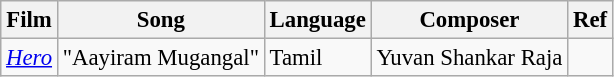<table class="wikitable sortable" style="font-size:95%;">
<tr>
<th>Film</th>
<th>Song</th>
<th>Language</th>
<th>Composer</th>
<th>Ref</th>
</tr>
<tr>
<td><em><a href='#'>Hero</a></em></td>
<td>"Aayiram Mugangal"</td>
<td>Tamil</td>
<td>Yuvan Shankar Raja</td>
<td></td>
</tr>
</table>
